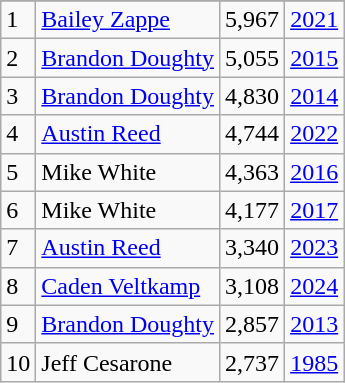<table class="wikitable">
<tr>
</tr>
<tr>
<td>1</td>
<td><a href='#'>Bailey Zappe</a></td>
<td>5,967</td>
<td><a href='#'>2021</a></td>
</tr>
<tr>
<td>2</td>
<td><a href='#'>Brandon Doughty</a></td>
<td>5,055</td>
<td><a href='#'>2015</a></td>
</tr>
<tr>
<td>3</td>
<td><a href='#'>Brandon Doughty</a></td>
<td>4,830</td>
<td><a href='#'>2014</a></td>
</tr>
<tr>
<td>4</td>
<td><a href='#'>Austin Reed</a></td>
<td>4,744</td>
<td><a href='#'>2022</a></td>
</tr>
<tr>
<td>5</td>
<td>Mike White</td>
<td>4,363</td>
<td><a href='#'>2016</a></td>
</tr>
<tr>
<td>6</td>
<td>Mike White</td>
<td>4,177</td>
<td><a href='#'>2017</a></td>
</tr>
<tr>
<td>7</td>
<td><a href='#'>Austin Reed</a></td>
<td>3,340</td>
<td><a href='#'>2023</a></td>
</tr>
<tr>
<td>8</td>
<td><a href='#'>Caden Veltkamp</a></td>
<td>3,108</td>
<td><a href='#'>2024</a></td>
</tr>
<tr>
<td>9</td>
<td><a href='#'>Brandon Doughty</a></td>
<td>2,857</td>
<td><a href='#'>2013</a></td>
</tr>
<tr>
<td>10</td>
<td>Jeff Cesarone</td>
<td>2,737</td>
<td><a href='#'>1985</a></td>
</tr>
</table>
